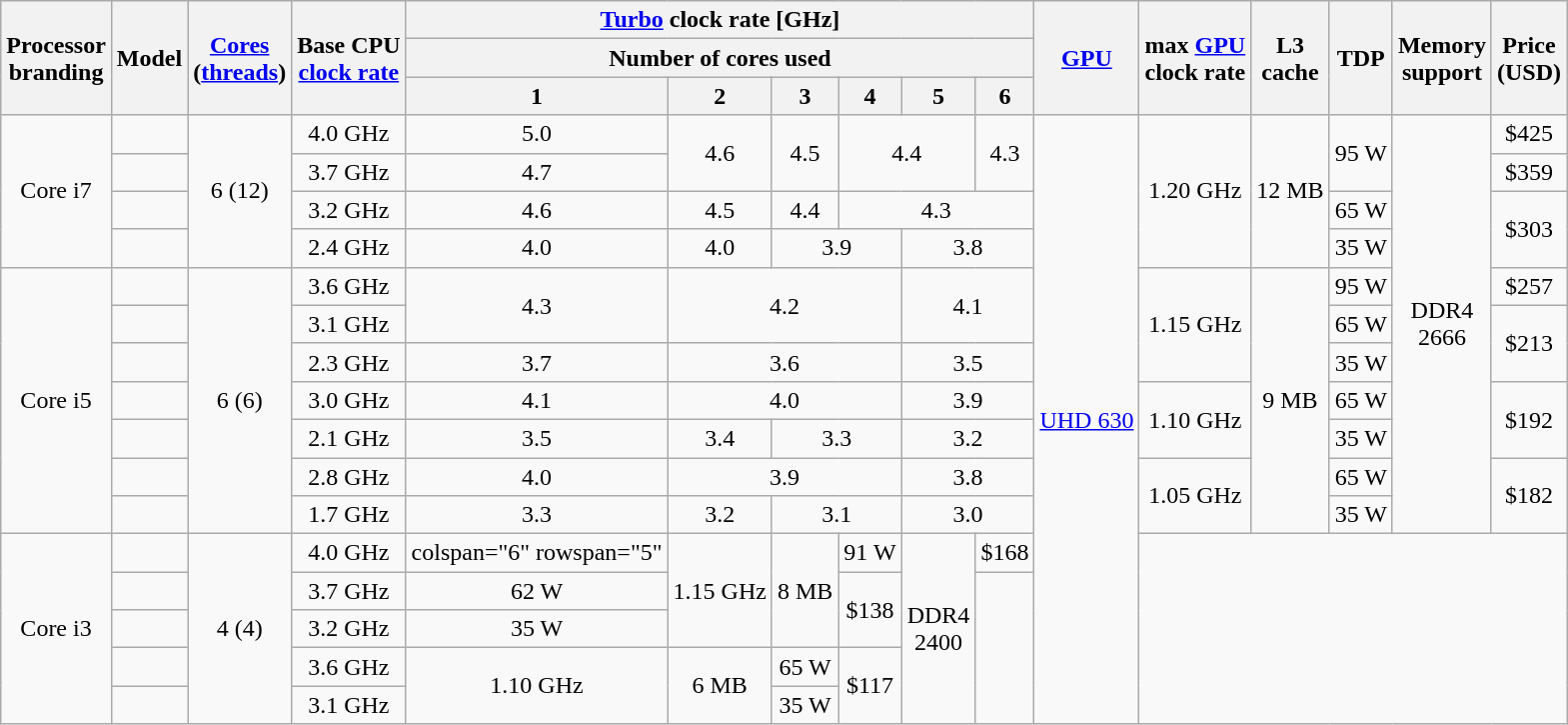<table class="wikitable" style="text-align: center;">
<tr>
<th rowspan="3">Processor<br>branding</th>
<th rowspan="3">Model</th>
<th rowspan="3"><a href='#'>Cores</a><br>(<a href='#'>threads</a>)</th>
<th rowspan="3">Base CPU<br><a href='#'>clock rate</a></th>
<th colspan="6"><a href='#'>Turbo</a> clock rate [GHz]</th>
<th rowspan="3"><a href='#'>GPU</a></th>
<th rowspan="3">max <a href='#'>GPU</a><br>clock rate</th>
<th rowspan="3">L3<br>cache</th>
<th rowspan="3">TDP</th>
<th rowspan="3">Memory<br>support</th>
<th rowspan="3">Price<br>(USD)</th>
</tr>
<tr>
<th colspan="6">Number of cores used</th>
</tr>
<tr>
<th>1</th>
<th>2</th>
<th>3</th>
<th>4</th>
<th>5</th>
<th>6</th>
</tr>
<tr>
<td rowspan="4">Core i7</td>
<td></td>
<td rowspan="4">6 (12)</td>
<td>4.0 GHz</td>
<td>5.0</td>
<td rowspan="2">4.6</td>
<td rowspan="2">4.5</td>
<td colspan="2" rowspan="2">4.4</td>
<td rowspan="2">4.3</td>
<td rowspan="16"><a href='#'>UHD 630</a></td>
<td rowspan="4">1.20 GHz</td>
<td rowspan="4">12 MB</td>
<td rowspan="2">95 W</td>
<td rowspan="11">DDR4<br>2666</td>
<td>$425</td>
</tr>
<tr>
<td></td>
<td>3.7 GHz</td>
<td>4.7</td>
<td>$359</td>
</tr>
<tr>
<td></td>
<td>3.2 GHz</td>
<td>4.6</td>
<td>4.5</td>
<td>4.4</td>
<td colspan="3">4.3</td>
<td>65 W</td>
<td rowspan="2">$303</td>
</tr>
<tr>
<td></td>
<td>2.4 GHz</td>
<td colspan="1">4.0</td>
<td>4.0</td>
<td colspan="2">3.9</td>
<td colspan="2">3.8</td>
<td>35 W</td>
</tr>
<tr>
<td rowspan="7">Core i5</td>
<td></td>
<td rowspan="7">6 (6)</td>
<td>3.6 GHz</td>
<td rowspan="2">4.3</td>
<td colspan="3" rowspan="2">4.2</td>
<td colspan="2" rowspan="2">4.1</td>
<td rowspan="3">1.15 GHz</td>
<td rowspan="7">9 MB</td>
<td>95 W</td>
<td>$257</td>
</tr>
<tr>
<td></td>
<td>3.1 GHz</td>
<td>65 W</td>
<td rowspan="2">$213</td>
</tr>
<tr>
<td></td>
<td>2.3 GHz</td>
<td>3.7</td>
<td colspan="3">3.6</td>
<td colspan="2">3.5</td>
<td>35 W</td>
</tr>
<tr>
<td></td>
<td>3.0 GHz</td>
<td>4.1</td>
<td colspan="3">4.0</td>
<td colspan="2">3.9</td>
<td rowspan="2">1.10 GHz</td>
<td>65 W</td>
<td rowspan="2">$192</td>
</tr>
<tr>
<td></td>
<td>2.1 GHz</td>
<td>3.5</td>
<td>3.4</td>
<td colspan="2">3.3</td>
<td colspan="2">3.2</td>
<td>35 W</td>
</tr>
<tr>
<td></td>
<td>2.8 GHz</td>
<td>4.0</td>
<td colspan="3">3.9</td>
<td colspan="2">3.8</td>
<td rowspan="2">1.05 GHz</td>
<td>65 W</td>
<td rowspan="2">$182</td>
</tr>
<tr>
<td></td>
<td>1.7 GHz</td>
<td>3.3</td>
<td>3.2</td>
<td colspan="2">3.1</td>
<td colspan="2">3.0</td>
<td>35 W</td>
</tr>
<tr>
<td rowspan="5">Core i3</td>
<td></td>
<td rowspan="5">4 (4)</td>
<td>4.0 GHz</td>
<td>colspan="6" rowspan="5" </td>
<td rowspan="3">1.15 GHz</td>
<td rowspan="3">8 MB</td>
<td>91 W</td>
<td rowspan="5">DDR4<br>2400</td>
<td>$168</td>
</tr>
<tr>
<td></td>
<td>3.7 GHz</td>
<td>62 W</td>
<td rowspan="2">$138</td>
</tr>
<tr>
<td></td>
<td>3.2 GHz</td>
<td>35 W</td>
</tr>
<tr>
<td></td>
<td>3.6 GHz</td>
<td rowspan="2">1.10 GHz</td>
<td rowspan="2">6 MB</td>
<td>65 W</td>
<td rowspan="2">$117</td>
</tr>
<tr>
<td></td>
<td>3.1 GHz</td>
<td>35 W</td>
</tr>
</table>
